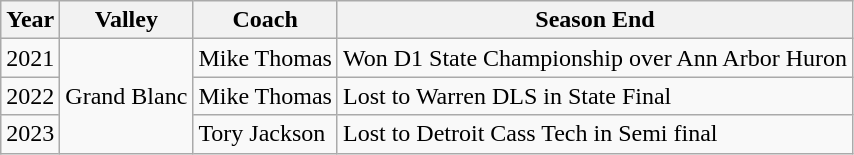<table class="wikitable mw-collapsible mw-collapsed">
<tr>
<th>Year</th>
<th>Valley</th>
<th>Coach</th>
<th>Season End</th>
</tr>
<tr>
<td>2021</td>
<td rowspan="3">Grand Blanc</td>
<td>Mike Thomas</td>
<td>Won D1 State Championship over Ann Arbor Huron</td>
</tr>
<tr>
<td>2022</td>
<td>Mike Thomas</td>
<td>Lost to Warren DLS in State Final</td>
</tr>
<tr>
<td>2023</td>
<td>Tory Jackson</td>
<td>Lost to Detroit Cass Tech in Semi final</td>
</tr>
</table>
